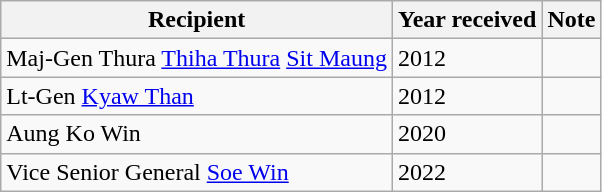<table class="wikitable">
<tr>
<th>Recipient</th>
<th>Year received</th>
<th>Note</th>
</tr>
<tr>
<td>Maj-Gen Thura <a href='#'>Thiha Thura</a> <a href='#'>Sit Maung</a></td>
<td>2012</td>
<td></td>
</tr>
<tr>
<td>Lt-Gen <a href='#'>Kyaw Than</a></td>
<td>2012</td>
<td></td>
</tr>
<tr>
<td>Aung Ko Win</td>
<td>2020</td>
<td></td>
</tr>
<tr>
<td>Vice Senior General <a href='#'>Soe Win</a></td>
<td>2022</td>
<td></td>
</tr>
</table>
